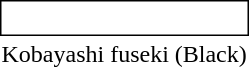<table style="margin:1em;">
<tr>
<td style="border: solid thin; padding: 2px;"><br></td>
</tr>
<tr>
<td style="text-align:center">Kobayashi fuseki (Black)</td>
</tr>
</table>
